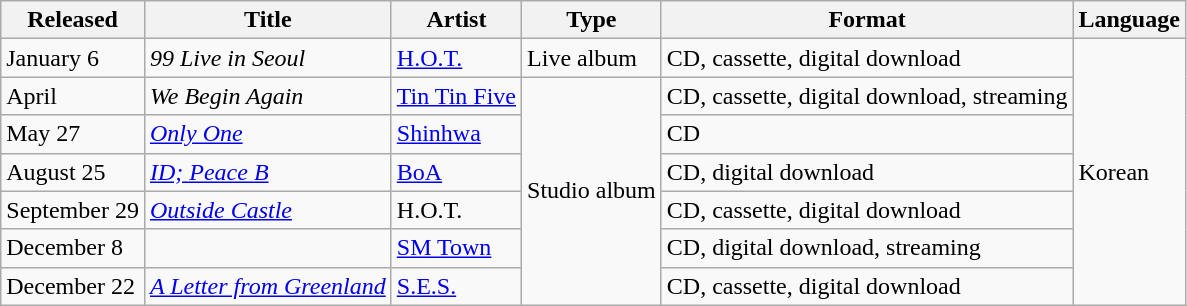<table class="wikitable sortable">
<tr>
<th scope="col">Released</th>
<th scope="col">Title</th>
<th scope="col">Artist</th>
<th scope="col">Type</th>
<th scope="col">Format</th>
<th scope="col">Language</th>
</tr>
<tr>
<td>January 6</td>
<td><em>99 Live in Seoul</em></td>
<td><a href='#'>H.O.T.</a></td>
<td>Live album</td>
<td>CD, cassette, digital download</td>
<td rowspan="7">Korean</td>
</tr>
<tr>
<td>April</td>
<td><em>We Begin Again</em></td>
<td><a href='#'>Tin Tin Five</a></td>
<td rowspan="6">Studio album</td>
<td>CD, cassette, digital download, streaming</td>
</tr>
<tr>
<td>May 27</td>
<td><em><a href='#'>Only One</a></em></td>
<td><a href='#'>Shinhwa</a></td>
<td>CD</td>
</tr>
<tr>
<td>August 25</td>
<td><em><a href='#'>ID; Peace B</a></em></td>
<td><a href='#'>BoA</a></td>
<td>CD, digital download</td>
</tr>
<tr>
<td>September 29</td>
<td><em><a href='#'>Outside Castle</a></em></td>
<td>H.O.T.</td>
<td>CD, cassette, digital download</td>
</tr>
<tr>
<td>December 8</td>
<td><em></em></td>
<td><a href='#'>SM Town</a></td>
<td>CD, digital download, streaming</td>
</tr>
<tr>
<td>December 22</td>
<td><em><a href='#'>A Letter from Greenland</a></em></td>
<td><a href='#'>S.E.S.</a></td>
<td>CD, cassette, digital download</td>
</tr>
</table>
